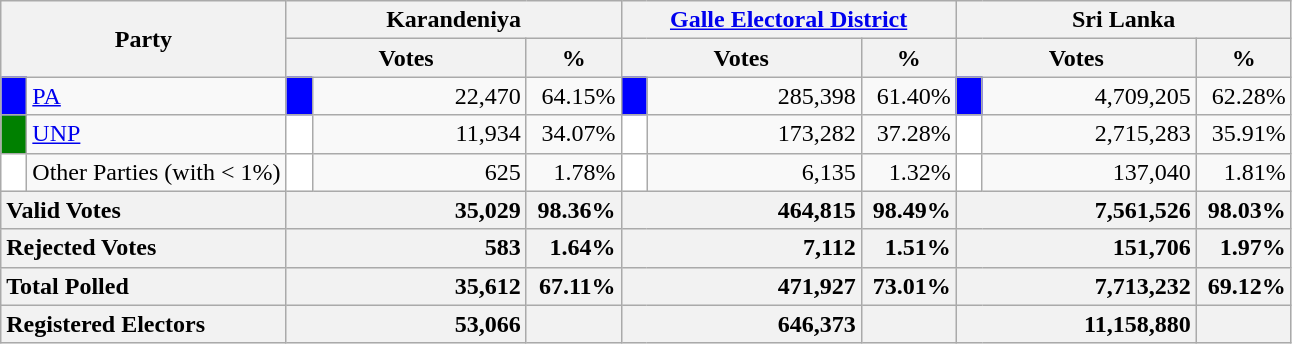<table class="wikitable">
<tr>
<th colspan="2" width="144px"rowspan="2">Party</th>
<th colspan="3" width="216px">Karandeniya</th>
<th colspan="3" width="216px"><a href='#'>Galle Electoral District</a></th>
<th colspan="3" width="216px">Sri Lanka</th>
</tr>
<tr>
<th colspan="2" width="144px">Votes</th>
<th>%</th>
<th colspan="2" width="144px">Votes</th>
<th>%</th>
<th colspan="2" width="144px">Votes</th>
<th>%</th>
</tr>
<tr>
<td style="background-color:blue;" width="10px"></td>
<td style="text-align:left;"><a href='#'>PA</a></td>
<td style="background-color:blue;" width="10px"></td>
<td style="text-align:right;">22,470</td>
<td style="text-align:right;">64.15%</td>
<td style="background-color:blue;" width="10px"></td>
<td style="text-align:right;">285,398</td>
<td style="text-align:right;">61.40%</td>
<td style="background-color:blue;" width="10px"></td>
<td style="text-align:right;">4,709,205</td>
<td style="text-align:right;">62.28%</td>
</tr>
<tr>
<td style="background-color:green;" width="10px"></td>
<td style="text-align:left;"><a href='#'>UNP</a></td>
<td style="background-color:white;" width="10px"></td>
<td style="text-align:right;">11,934</td>
<td style="text-align:right;">34.07%</td>
<td style="background-color:white;" width="10px"></td>
<td style="text-align:right;">173,282</td>
<td style="text-align:right;">37.28%</td>
<td style="background-color:white;" width="10px"></td>
<td style="text-align:right;">2,715,283</td>
<td style="text-align:right;">35.91%</td>
</tr>
<tr>
<td style="background-color:white;" width="10px"></td>
<td style="text-align:left;">Other Parties (with < 1%)</td>
<td style="background-color:white;" width="10px"></td>
<td style="text-align:right;">625</td>
<td style="text-align:right;">1.78%</td>
<td style="background-color:white;" width="10px"></td>
<td style="text-align:right;">6,135</td>
<td style="text-align:right;">1.32%</td>
<td style="background-color:white;" width="10px"></td>
<td style="text-align:right;">137,040</td>
<td style="text-align:right;">1.81%</td>
</tr>
<tr>
<th colspan="2" width="144px"style="text-align:left;">Valid Votes</th>
<th style="text-align:right;"colspan="2" width="144px">35,029</th>
<th style="text-align:right;">98.36%</th>
<th style="text-align:right;"colspan="2" width="144px">464,815</th>
<th style="text-align:right;">98.49%</th>
<th style="text-align:right;"colspan="2" width="144px">7,561,526</th>
<th style="text-align:right;">98.03%</th>
</tr>
<tr>
<th colspan="2" width="144px"style="text-align:left;">Rejected Votes</th>
<th style="text-align:right;"colspan="2" width="144px">583</th>
<th style="text-align:right;">1.64%</th>
<th style="text-align:right;"colspan="2" width="144px">7,112</th>
<th style="text-align:right;">1.51%</th>
<th style="text-align:right;"colspan="2" width="144px">151,706</th>
<th style="text-align:right;">1.97%</th>
</tr>
<tr>
<th colspan="2" width="144px"style="text-align:left;">Total Polled</th>
<th style="text-align:right;"colspan="2" width="144px">35,612</th>
<th style="text-align:right;">67.11%</th>
<th style="text-align:right;"colspan="2" width="144px">471,927</th>
<th style="text-align:right;">73.01%</th>
<th style="text-align:right;"colspan="2" width="144px">7,713,232</th>
<th style="text-align:right;">69.12%</th>
</tr>
<tr>
<th colspan="2" width="144px"style="text-align:left;">Registered Electors</th>
<th style="text-align:right;"colspan="2" width="144px">53,066</th>
<th></th>
<th style="text-align:right;"colspan="2" width="144px">646,373</th>
<th></th>
<th style="text-align:right;"colspan="2" width="144px">11,158,880</th>
<th></th>
</tr>
</table>
